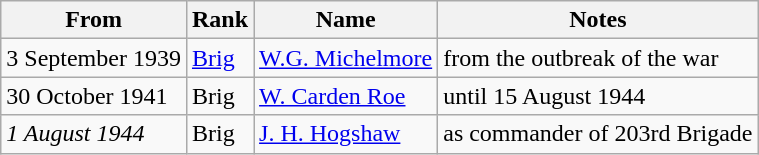<table class="wikitable">
<tr>
<th>From</th>
<th>Rank</th>
<th>Name</th>
<th>Notes</th>
</tr>
<tr>
<td>3 September 1939</td>
<td><a href='#'>Brig</a></td>
<td><a href='#'>W.G. Michelmore</a></td>
<td>from the outbreak of the war</td>
</tr>
<tr>
<td>30 October 1941</td>
<td>Brig</td>
<td><a href='#'>W. Carden Roe</a></td>
<td>until 15 August 1944</td>
</tr>
<tr>
<td><em>1 August 1944</em></td>
<td>Brig</td>
<td><a href='#'>J. H. Hogshaw</a></td>
<td>as commander of 203rd Brigade</td>
</tr>
</table>
